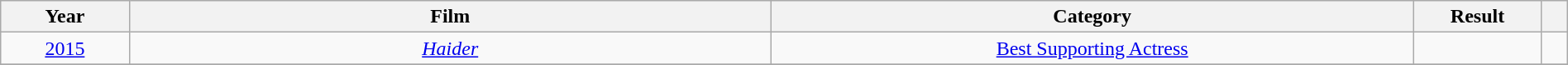<table class="wikitable sortable" style="width:100%;">
<tr>
<th style="width:5%;">Year</th>
<th style="width:25%;">Film</th>
<th style="width:25%;">Category</th>
<th style="width:5%;">Result</th>
<th style="width:1%;" class="unsortable"></th>
</tr>
<tr>
<td style="text-align:center;"><a href='#'>2015</a></td>
<td style="text-align:center;"><em><a href='#'>Haider</a></em></td>
<td style="text-align:center;"><a href='#'>Best Supporting Actress</a></td>
<td></td>
<td style="text-align:center;"></td>
</tr>
<tr>
</tr>
</table>
